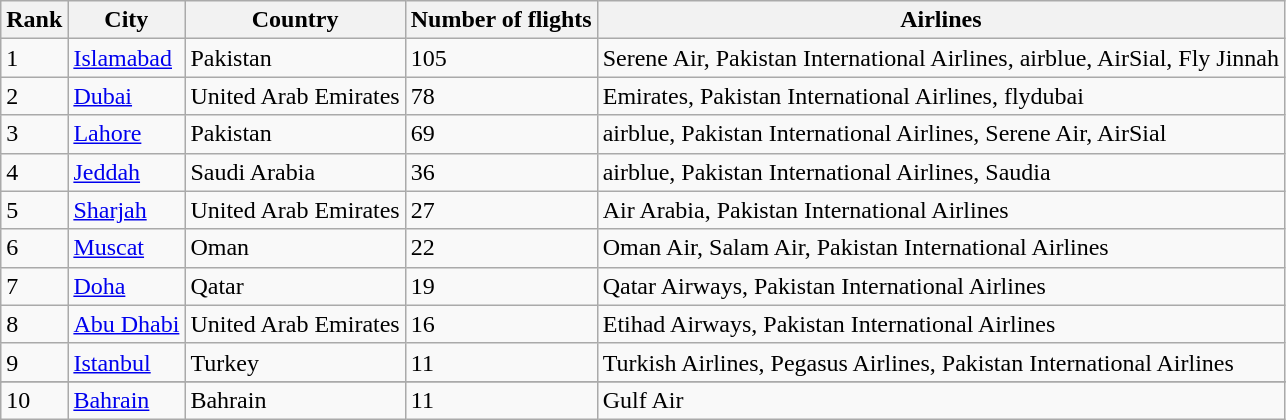<table class="wikitable sortable">
<tr>
<th>Rank</th>
<th>City</th>
<th>Country</th>
<th>Number of flights</th>
<th>Airlines</th>
</tr>
<tr>
<td>1</td>
<td><a href='#'>Islamabad</a></td>
<td>Pakistan</td>
<td>105</td>
<td>Serene Air, Pakistan International Airlines, airblue, AirSial, Fly Jinnah</td>
</tr>
<tr>
<td>2</td>
<td><a href='#'>Dubai</a></td>
<td>United Arab Emirates</td>
<td>78</td>
<td>Emirates, Pakistan International Airlines, flydubai</td>
</tr>
<tr>
<td>3</td>
<td><a href='#'>Lahore</a></td>
<td>Pakistan</td>
<td>69</td>
<td>airblue, Pakistan International Airlines, Serene Air, AirSial</td>
</tr>
<tr>
<td>4</td>
<td><a href='#'>Jeddah</a></td>
<td>Saudi Arabia</td>
<td>36</td>
<td>airblue, Pakistan International Airlines, Saudia</td>
</tr>
<tr>
<td>5</td>
<td><a href='#'>Sharjah</a></td>
<td>United Arab Emirates</td>
<td>27</td>
<td>Air Arabia, Pakistan International Airlines</td>
</tr>
<tr>
<td>6</td>
<td><a href='#'>Muscat</a></td>
<td>Oman</td>
<td>22</td>
<td>Oman Air, Salam Air, Pakistan International Airlines</td>
</tr>
<tr>
<td>7</td>
<td><a href='#'>Doha</a></td>
<td>Qatar</td>
<td>19</td>
<td>Qatar Airways, Pakistan International Airlines</td>
</tr>
<tr>
<td>8</td>
<td><a href='#'>Abu Dhabi</a></td>
<td>United Arab Emirates</td>
<td>16</td>
<td>Etihad Airways, Pakistan International Airlines</td>
</tr>
<tr>
<td>9</td>
<td><a href='#'>Istanbul</a></td>
<td>Turkey</td>
<td>11</td>
<td>Turkish Airlines, Pegasus Airlines, Pakistan International Airlines</td>
</tr>
<tr>
</tr>
<tr>
<td>10</td>
<td><a href='#'>Bahrain</a></td>
<td>Bahrain</td>
<td>11</td>
<td>Gulf Air</td>
</tr>
</table>
